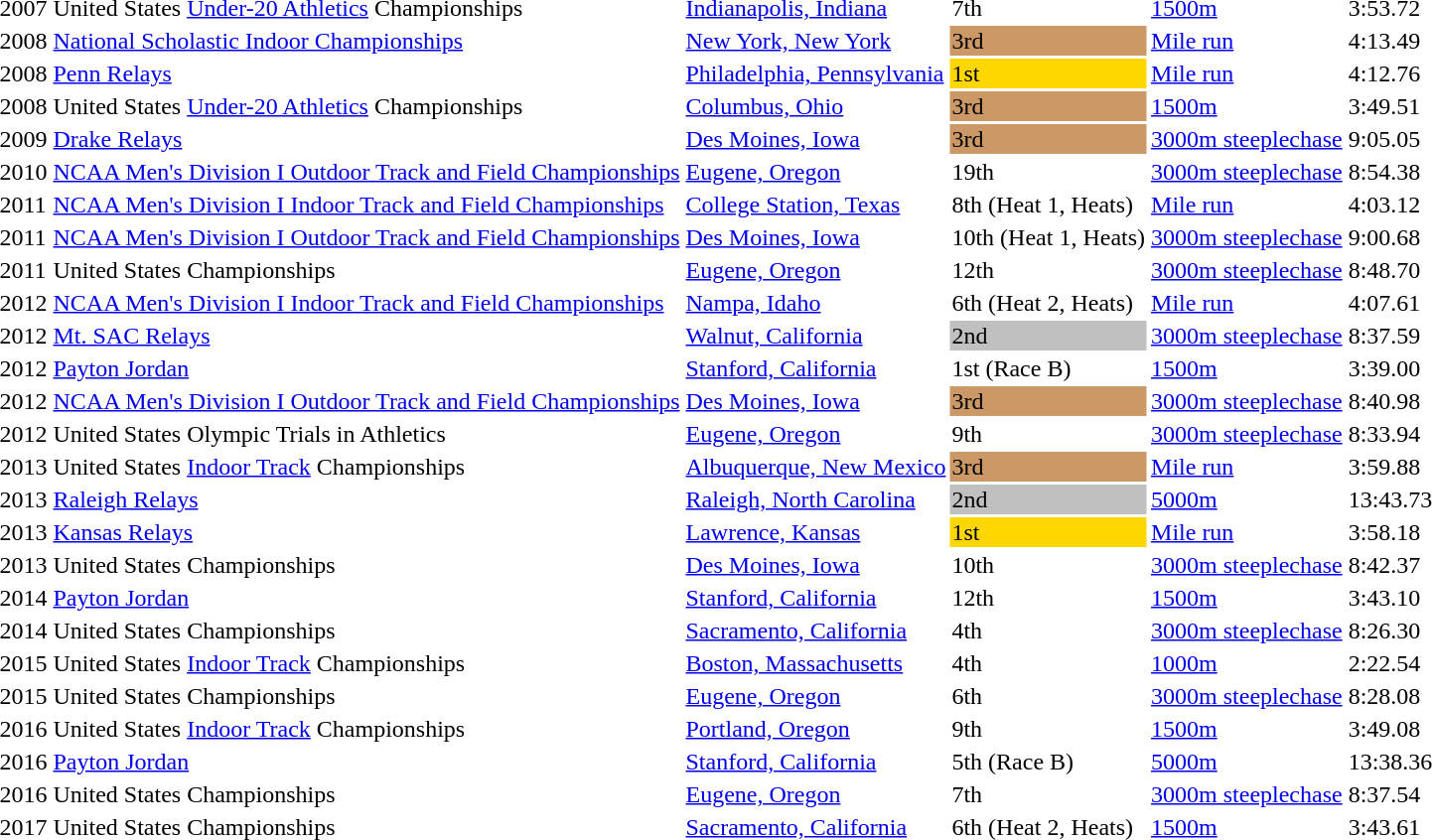<table>
<tr>
<td>2007</td>
<td>United States <a href='#'>Under-20 Athletics</a> Championships</td>
<td><a href='#'>Indianapolis, Indiana</a></td>
<td>7th</td>
<td><a href='#'>1500m</a></td>
<td>3:53.72</td>
</tr>
<tr>
<td>2008</td>
<td><a href='#'>National Scholastic Indoor Championships</a></td>
<td><a href='#'>New York, New York</a></td>
<td style="background-color:#cc9966;">3rd</td>
<td><a href='#'>Mile run</a></td>
<td>4:13.49</td>
</tr>
<tr>
<td>2008</td>
<td><a href='#'>Penn Relays</a></td>
<td><a href='#'>Philadelphia, Pennsylvania</a></td>
<td style="background-color:gold;">1st</td>
<td><a href='#'>Mile run</a></td>
<td>4:12.76</td>
</tr>
<tr>
<td>2008</td>
<td>United States <a href='#'>Under-20 Athletics</a> Championships</td>
<td><a href='#'>Columbus, Ohio</a></td>
<td style="background-color:#cc9966;">3rd</td>
<td><a href='#'>1500m</a></td>
<td>3:49.51</td>
</tr>
<tr>
<td>2009</td>
<td><a href='#'>Drake Relays</a></td>
<td><a href='#'>Des Moines, Iowa</a></td>
<td style="background-color:#cc9966;">3rd</td>
<td><a href='#'>3000m steeplechase</a></td>
<td>9:05.05</td>
</tr>
<tr>
<td>2010</td>
<td><a href='#'>NCAA Men's Division I Outdoor Track and Field Championships</a></td>
<td><a href='#'>Eugene, Oregon</a></td>
<td>19th</td>
<td><a href='#'>3000m steeplechase</a></td>
<td>8:54.38</td>
</tr>
<tr>
<td>2011</td>
<td><a href='#'>NCAA Men's Division I Indoor Track and Field Championships</a></td>
<td><a href='#'>College Station, Texas</a></td>
<td>8th (Heat 1, Heats)</td>
<td><a href='#'>Mile run</a></td>
<td>4:03.12</td>
</tr>
<tr>
<td>2011</td>
<td><a href='#'>NCAA Men's Division I Outdoor Track and Field Championships</a></td>
<td><a href='#'>Des Moines, Iowa</a></td>
<td>10th (Heat 1, Heats)</td>
<td><a href='#'>3000m steeplechase</a></td>
<td>9:00.68</td>
</tr>
<tr>
<td>2011</td>
<td>United States Championships</td>
<td><a href='#'>Eugene, Oregon</a></td>
<td>12th</td>
<td><a href='#'>3000m steeplechase</a></td>
<td>8:48.70</td>
</tr>
<tr>
<td>2012</td>
<td><a href='#'>NCAA Men's Division I Indoor Track and Field Championships</a></td>
<td><a href='#'>Nampa, Idaho</a></td>
<td>6th (Heat 2, Heats)</td>
<td><a href='#'>Mile run</a></td>
<td>4:07.61</td>
</tr>
<tr>
<td>2012</td>
<td><a href='#'>Mt. SAC Relays</a></td>
<td><a href='#'>Walnut, California</a></td>
<td style="background-color:silver;">2nd</td>
<td><a href='#'>3000m steeplechase</a></td>
<td>8:37.59</td>
</tr>
<tr>
<td>2012</td>
<td><a href='#'>Payton Jordan</a></td>
<td><a href='#'>Stanford, California</a></td>
<td>1st (Race B)</td>
<td><a href='#'>1500m</a></td>
<td>3:39.00</td>
</tr>
<tr>
<td>2012</td>
<td><a href='#'>NCAA Men's Division I Outdoor Track and Field Championships</a></td>
<td><a href='#'>Des Moines, Iowa</a></td>
<td style="background-color:#cc9966;">3rd</td>
<td><a href='#'>3000m steeplechase</a></td>
<td>8:40.98</td>
</tr>
<tr>
<td>2012</td>
<td>United States Olympic Trials in Athletics</td>
<td><a href='#'>Eugene, Oregon</a></td>
<td>9th</td>
<td><a href='#'>3000m steeplechase</a></td>
<td>8:33.94</td>
</tr>
<tr>
<td>2013</td>
<td>United States <a href='#'>Indoor Track</a> Championships</td>
<td><a href='#'>Albuquerque, New Mexico</a></td>
<td style="background-color:#cc9966;">3rd</td>
<td><a href='#'>Mile run</a></td>
<td>3:59.88</td>
</tr>
<tr>
<td>2013</td>
<td><a href='#'>Raleigh Relays</a></td>
<td><a href='#'>Raleigh, North Carolina</a></td>
<td style="background-color:silver;">2nd</td>
<td><a href='#'>5000m</a></td>
<td>13:43.73</td>
</tr>
<tr>
<td>2013</td>
<td><a href='#'>Kansas Relays</a></td>
<td><a href='#'>Lawrence, Kansas</a></td>
<td style="background-color:gold;">1st</td>
<td><a href='#'>Mile run</a></td>
<td>3:58.18</td>
</tr>
<tr>
<td>2013</td>
<td>United States Championships</td>
<td><a href='#'>Des Moines, Iowa</a></td>
<td>10th</td>
<td><a href='#'>3000m steeplechase</a></td>
<td>8:42.37</td>
</tr>
<tr>
<td>2014</td>
<td><a href='#'>Payton Jordan</a></td>
<td><a href='#'>Stanford, California</a></td>
<td>12th</td>
<td><a href='#'>1500m</a></td>
<td>3:43.10</td>
</tr>
<tr>
<td>2014</td>
<td>United States Championships</td>
<td><a href='#'>Sacramento, California</a></td>
<td>4th</td>
<td><a href='#'>3000m steeplechase</a></td>
<td>8:26.30</td>
</tr>
<tr>
<td>2015</td>
<td>United States <a href='#'>Indoor Track</a> Championships</td>
<td><a href='#'>Boston, Massachusetts</a></td>
<td>4th</td>
<td><a href='#'>1000m</a></td>
<td>2:22.54</td>
</tr>
<tr>
<td>2015</td>
<td>United States Championships</td>
<td><a href='#'>Eugene, Oregon</a></td>
<td>6th</td>
<td><a href='#'>3000m steeplechase</a></td>
<td>8:28.08</td>
</tr>
<tr>
<td>2016</td>
<td>United States <a href='#'>Indoor Track</a> Championships</td>
<td><a href='#'>Portland, Oregon</a></td>
<td>9th</td>
<td><a href='#'>1500m</a></td>
<td>3:49.08</td>
</tr>
<tr>
<td>2016</td>
<td><a href='#'>Payton Jordan</a></td>
<td><a href='#'>Stanford, California</a></td>
<td>5th (Race B)</td>
<td><a href='#'>5000m</a></td>
<td>13:38.36</td>
</tr>
<tr>
<td>2016</td>
<td>United States Championships</td>
<td><a href='#'>Eugene, Oregon</a></td>
<td>7th</td>
<td><a href='#'>3000m steeplechase</a></td>
<td>8:37.54</td>
</tr>
<tr>
<td>2017</td>
<td>United States Championships</td>
<td><a href='#'>Sacramento, California</a></td>
<td>6th (Heat 2, Heats)</td>
<td><a href='#'>1500m</a></td>
<td>3:43.61</td>
</tr>
</table>
